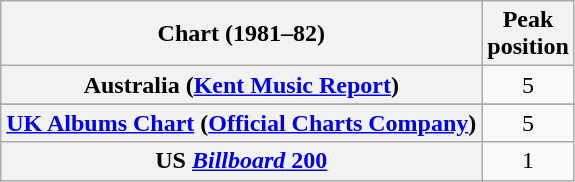<table class="wikitable sortable plainrowheaders">
<tr>
<th>Chart (1981–82)</th>
<th>Peak<br>position</th>
</tr>
<tr>
<th scope="row">Australia (<a href='#'>Kent Music Report</a>)</th>
<td align="center">5</td>
</tr>
<tr>
</tr>
<tr>
</tr>
<tr>
</tr>
<tr>
</tr>
<tr>
</tr>
<tr>
<th scope="row"><a href='#'>UK Albums Chart</a> (<a href='#'>Official Charts Company</a>)</th>
<td align="center">5</td>
</tr>
<tr>
<th scope="row">US <a href='#'><em>Billboard</em> 200</a></th>
<td align="center">1</td>
</tr>
</table>
